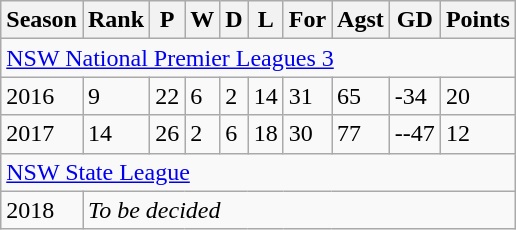<table class="wikitable">
<tr>
<th>Season</th>
<th>Rank</th>
<th>P</th>
<th>W</th>
<th>D</th>
<th>L</th>
<th>For</th>
<th>Agst</th>
<th>GD</th>
<th>Points</th>
</tr>
<tr>
<td colspan="10"><a href='#'>NSW National Premier Leagues 3</a></td>
</tr>
<tr>
<td>2016</td>
<td>9</td>
<td>22</td>
<td>6</td>
<td>2</td>
<td>14</td>
<td>31</td>
<td>65</td>
<td>-34</td>
<td>20</td>
</tr>
<tr>
<td>2017</td>
<td>14</td>
<td>26</td>
<td>2</td>
<td>6</td>
<td>18</td>
<td>30</td>
<td>77</td>
<td>--47</td>
<td>12</td>
</tr>
<tr>
<td colspan="10"><a href='#'>NSW State League</a></td>
</tr>
<tr>
<td>2018</td>
<td colspan="9"><em>To be decided</em></td>
</tr>
</table>
